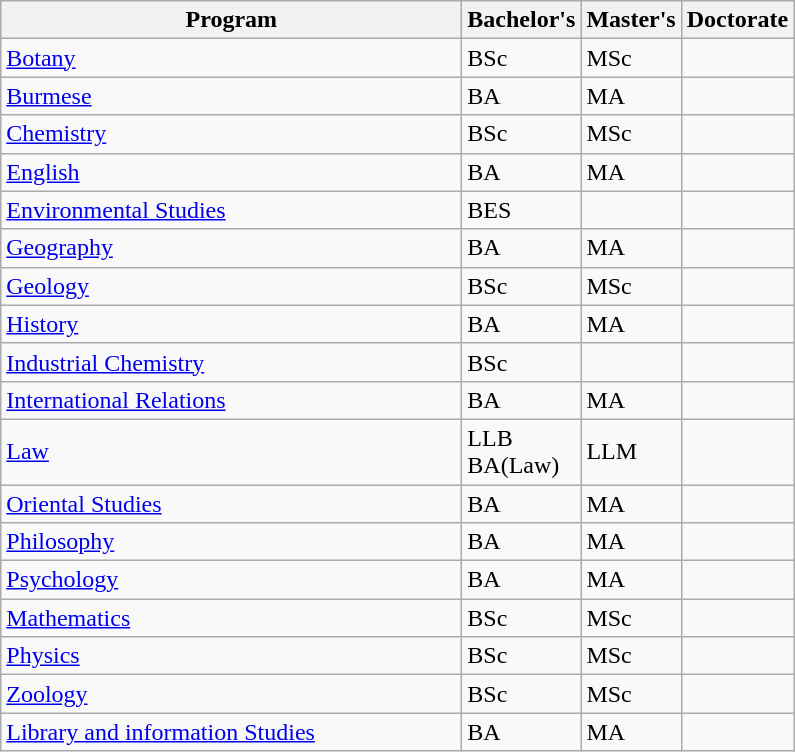<table class="wikitable">
<tr>
<th width="300">Program</th>
<th width="50">Bachelor's</th>
<th width="50">Master's</th>
<th width="50">Doctorate</th>
</tr>
<tr>
<td><a href='#'>Botany</a></td>
<td>BSc</td>
<td>MSc</td>
<td></td>
</tr>
<tr>
<td><a href='#'>Burmese</a></td>
<td>BA</td>
<td>MA</td>
<td></td>
</tr>
<tr>
<td><a href='#'>Chemistry</a></td>
<td>BSc</td>
<td>MSc</td>
<td></td>
</tr>
<tr>
<td><a href='#'>English</a></td>
<td>BA</td>
<td>MA</td>
<td></td>
</tr>
<tr>
<td><a href='#'>Environmental Studies</a></td>
<td>BES</td>
<td></td>
<td></td>
</tr>
<tr>
<td><a href='#'>Geography</a></td>
<td>BA</td>
<td>MA</td>
<td></td>
</tr>
<tr>
<td><a href='#'>Geology</a></td>
<td>BSc</td>
<td>MSc</td>
</tr>
<tr>
<td><a href='#'>History</a></td>
<td>BA</td>
<td>MA</td>
<td></td>
</tr>
<tr>
<td><a href='#'>Industrial Chemistry</a></td>
<td>BSc</td>
<td></td>
<td></td>
</tr>
<tr>
<td><a href='#'>International Relations</a></td>
<td>BA</td>
<td>MA</td>
<td></td>
</tr>
<tr>
<td><a href='#'>Law</a></td>
<td>LLB<br>BA(Law)</td>
<td>LLM</td>
<td></td>
</tr>
<tr>
<td><a href='#'>Oriental Studies</a></td>
<td>BA</td>
<td>MA</td>
<td></td>
</tr>
<tr>
<td><a href='#'>Philosophy</a></td>
<td>BA</td>
<td>MA</td>
<td></td>
</tr>
<tr>
<td><a href='#'>Psychology</a></td>
<td>BA</td>
<td>MA</td>
<td></td>
</tr>
<tr>
<td><a href='#'>Mathematics</a></td>
<td>BSc</td>
<td>MSc</td>
<td></td>
</tr>
<tr>
<td><a href='#'>Physics</a></td>
<td>BSc</td>
<td>MSc</td>
<td></td>
</tr>
<tr>
<td><a href='#'>Zoology</a></td>
<td>BSc</td>
<td>MSc</td>
<td></td>
</tr>
<tr>
<td><a href='#'>Library and information Studies</a></td>
<td>BA</td>
<td>MA</td>
<td></td>
</tr>
</table>
